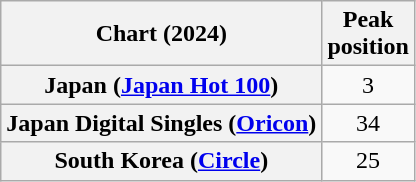<table class="wikitable sortable plainrowheaders" style="text-align:center">
<tr>
<th scope="col">Chart (2024)</th>
<th scope="col">Peak<br>position</th>
</tr>
<tr>
<th scope="row">Japan (<a href='#'>Japan Hot 100</a>)</th>
<td>3</td>
</tr>
<tr>
<th scope="row">Japan Digital Singles (<a href='#'>Oricon</a>)</th>
<td>34</td>
</tr>
<tr>
<th scope="row">South Korea (<a href='#'>Circle</a>)</th>
<td>25</td>
</tr>
</table>
